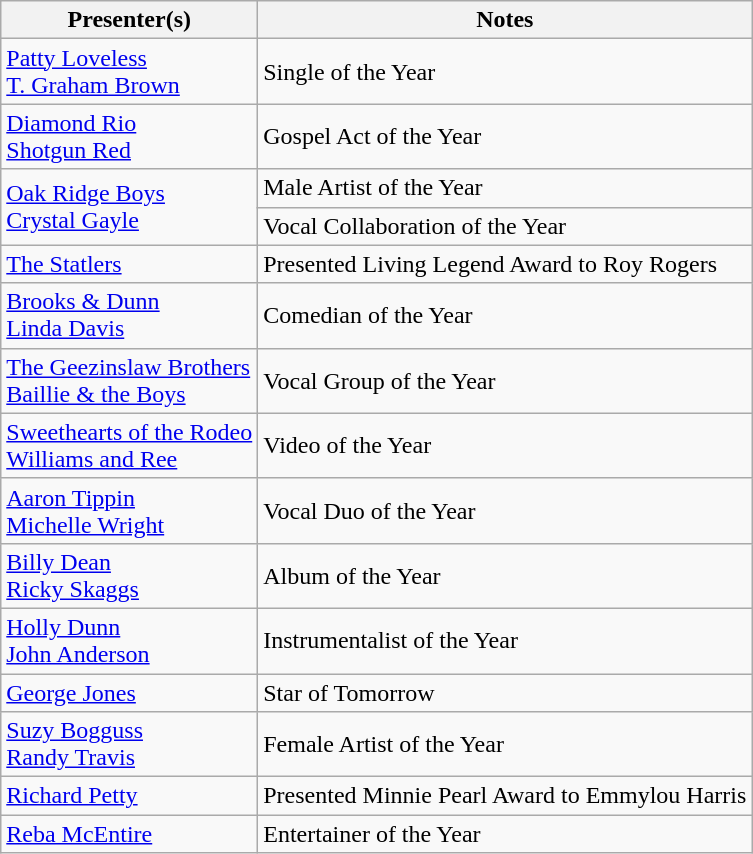<table class="wikitable">
<tr>
<th>Presenter(s)</th>
<th>Notes</th>
</tr>
<tr>
<td><a href='#'>Patty Loveless</a><br><a href='#'>T. Graham Brown</a></td>
<td>Single of the Year</td>
</tr>
<tr>
<td><a href='#'>Diamond Rio</a><br><a href='#'>Shotgun Red</a></td>
<td>Gospel Act of the Year</td>
</tr>
<tr>
<td rowspan=2><a href='#'>Oak Ridge Boys</a><br><a href='#'>Crystal Gayle</a></td>
<td>Male Artist of the Year</td>
</tr>
<tr>
<td>Vocal Collaboration of the Year</td>
</tr>
<tr>
<td><a href='#'>The Statlers</a></td>
<td>Presented Living Legend Award to Roy Rogers</td>
</tr>
<tr>
<td><a href='#'>Brooks & Dunn</a><br><a href='#'>Linda Davis</a></td>
<td>Comedian of the Year</td>
</tr>
<tr>
<td><a href='#'>The Geezinslaw Brothers</a><br><a href='#'>Baillie & the Boys</a></td>
<td>Vocal Group of the Year</td>
</tr>
<tr>
<td><a href='#'>Sweethearts of the Rodeo</a><br><a href='#'>Williams and Ree</a></td>
<td>Video of the Year</td>
</tr>
<tr>
<td><a href='#'>Aaron Tippin</a><br><a href='#'>Michelle Wright</a></td>
<td>Vocal Duo of the Year</td>
</tr>
<tr>
<td><a href='#'>Billy Dean</a><br><a href='#'>Ricky Skaggs</a></td>
<td>Album of the Year</td>
</tr>
<tr>
<td><a href='#'>Holly Dunn</a><br><a href='#'>John Anderson</a></td>
<td>Instrumentalist of the Year</td>
</tr>
<tr>
<td><a href='#'>George Jones</a></td>
<td>Star of Tomorrow</td>
</tr>
<tr>
<td><a href='#'>Suzy Bogguss</a><br><a href='#'>Randy Travis</a></td>
<td>Female Artist of the Year</td>
</tr>
<tr>
<td><a href='#'>Richard Petty</a></td>
<td>Presented Minnie Pearl Award to Emmylou Harris</td>
</tr>
<tr>
<td><a href='#'>Reba McEntire</a></td>
<td>Entertainer of the Year</td>
</tr>
</table>
